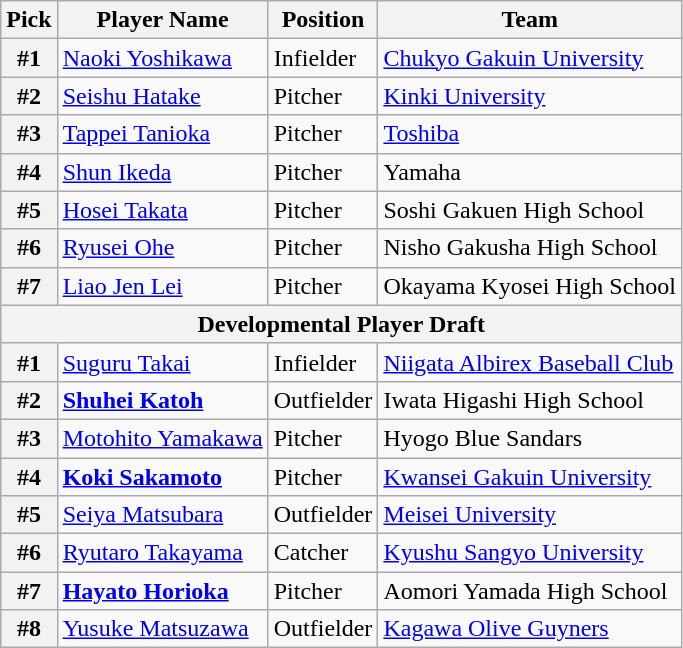<table class="wikitable">
<tr>
<th>Pick</th>
<th>Player Name</th>
<th>Position</th>
<th>Team</th>
</tr>
<tr>
<th>#1</th>
<td><a href='#'>Naoki Yoshikawa</a></td>
<td>Infielder</td>
<td><a href='#'>Chukyo Gakuin University</a></td>
</tr>
<tr>
<th>#2</th>
<td><a href='#'>Seishu Hatake</a></td>
<td>Pitcher</td>
<td><a href='#'>Kinki University</a></td>
</tr>
<tr>
<th>#3</th>
<td><a href='#'>Tappei Tanioka</a></td>
<td>Pitcher</td>
<td><a href='#'>Toshiba</a></td>
</tr>
<tr>
<th>#4</th>
<td><a href='#'>Shun Ikeda</a></td>
<td>Pitcher</td>
<td>Yamaha</td>
</tr>
<tr>
<th>#5</th>
<td><a href='#'>Hosei Takata</a></td>
<td>Pitcher</td>
<td>Soshi Gakuen High School</td>
</tr>
<tr>
<th>#6</th>
<td><a href='#'>Ryusei Ohe</a></td>
<td>Pitcher</td>
<td>Nisho Gakusha High School</td>
</tr>
<tr>
<th>#7</th>
<td><a href='#'>Liao Jen Lei</a></td>
<td>Pitcher</td>
<td>Okayama Kyosei High School</td>
</tr>
<tr>
<th colspan="5">Developmental Player Draft</th>
</tr>
<tr>
<th>#1</th>
<td><a href='#'>Suguru Takai</a></td>
<td>Infielder</td>
<td><a href='#'>Niigata Albirex Baseball Club</a></td>
</tr>
<tr>
<th>#2</th>
<td><strong><a href='#'>Shuhei Katoh</a></strong></td>
<td>Outfielder</td>
<td>Iwata Higashi High School</td>
</tr>
<tr>
<th>#3</th>
<td><a href='#'>Motohito Yamakawa</a></td>
<td>Pitcher</td>
<td>Hyogo Blue Sandars</td>
</tr>
<tr>
<th>#4</th>
<td><strong><a href='#'>Koki Sakamoto</a></strong></td>
<td>Pitcher</td>
<td><a href='#'>Kwansei Gakuin University</a></td>
</tr>
<tr>
<th>#5</th>
<td><a href='#'>Seiya Matsubara</a></td>
<td>Outfielder</td>
<td><a href='#'>Meisei University</a></td>
</tr>
<tr>
<th>#6</th>
<td><a href='#'>Ryutaro Takayama</a></td>
<td>Catcher</td>
<td><a href='#'>Kyushu Sangyo University</a></td>
</tr>
<tr>
<th>#7</th>
<td><strong><a href='#'>Hayato Horioka</a></strong></td>
<td>Pitcher</td>
<td>Aomori Yamada High School</td>
</tr>
<tr>
<th>#8</th>
<td><a href='#'>Yusuke Matsuzawa</a></td>
<td>Outfielder</td>
<td><a href='#'>Kagawa Olive Guyners</a></td>
</tr>
</table>
